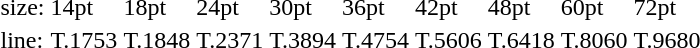<table style="margin-left:40px;">
<tr>
<td>size:</td>
<td>14pt</td>
<td>18pt</td>
<td>24pt</td>
<td>30pt</td>
<td>36pt</td>
<td>42pt</td>
<td>48pt</td>
<td>60pt</td>
<td>72pt</td>
</tr>
<tr>
<td>line:</td>
<td>T.1753</td>
<td>T.1848</td>
<td>T.2371</td>
<td>T.3894</td>
<td>T.4754</td>
<td>T.5606</td>
<td>T.6418</td>
<td>T.8060</td>
<td>T.9680</td>
</tr>
</table>
